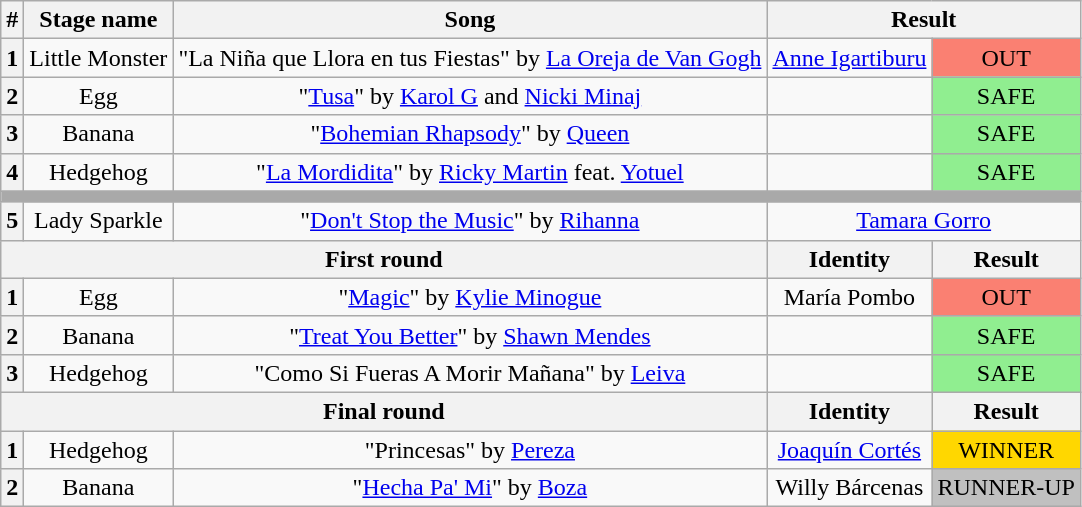<table class="wikitable plainrowheaders" style="text-align:center">
<tr>
<th>#</th>
<th>Stage name</th>
<th>Song</th>
<th colspan="2">Result</th>
</tr>
<tr>
<th>1</th>
<td>Little Monster</td>
<td>"La Niña que Llora en tus Fiestas" by <a href='#'>La Oreja de Van Gogh</a></td>
<td><a href='#'>Anne Igartiburu</a></td>
<td bgcolor="salmon">OUT</td>
</tr>
<tr>
<th>2</th>
<td>Egg</td>
<td>"<a href='#'>Tusa</a>" by <a href='#'>Karol G</a> and <a href='#'>Nicki Minaj</a></td>
<td></td>
<td bgcolor="lightgreen">SAFE</td>
</tr>
<tr>
<th>3</th>
<td>Banana</td>
<td>"<a href='#'>Bohemian Rhapsody</a>" by <a href='#'>Queen</a></td>
<td></td>
<td bgcolor="lightgreen">SAFE</td>
</tr>
<tr>
<th>4</th>
<td>Hedgehog</td>
<td>"<a href='#'>La Mordidita</a>" by <a href='#'>Ricky Martin</a> feat. <a href='#'>Yotuel</a></td>
<td></td>
<td bgcolor="lightgreen">SAFE</td>
</tr>
<tr>
<th colspan=5 style="background:darkgray"></th>
</tr>
<tr>
<th>5</th>
<td>Lady Sparkle</td>
<td>"<a href='#'>Don't Stop the Music</a>" by <a href='#'>Rihanna</a></td>
<td colspan="2"><a href='#'>Tamara Gorro</a></td>
</tr>
<tr>
<th colspan=3>First round</th>
<th>Identity</th>
<th>Result</th>
</tr>
<tr>
<th>1</th>
<td>Egg</td>
<td>"<a href='#'>Magic</a>" by <a href='#'>Kylie Minogue</a></td>
<td>María Pombo</td>
<td bgcolor="salmon">OUT</td>
</tr>
<tr>
<th>2</th>
<td>Banana</td>
<td>"<a href='#'>Treat You Better</a>" by <a href='#'>Shawn Mendes</a></td>
<td></td>
<td bgcolor="lightgreen">SAFE</td>
</tr>
<tr>
<th>3</th>
<td>Hedgehog</td>
<td>"Como Si Fueras A Morir Mañana" by <a href='#'>Leiva</a></td>
<td></td>
<td bgcolor="lightgreen">SAFE</td>
</tr>
<tr>
<th colspan=3>Final round</th>
<th>Identity</th>
<th>Result</th>
</tr>
<tr>
<th>1</th>
<td>Hedgehog</td>
<td>"Princesas" by <a href='#'>Pereza</a></td>
<td><a href='#'>Joaquín Cortés</a></td>
<td bgcolor="Gold">WINNER</td>
</tr>
<tr>
<th>2</th>
<td>Banana</td>
<td>"<a href='#'>Hecha Pa' Mi</a>" by <a href='#'>Boza</a></td>
<td>Willy Bárcenas</td>
<td bgcolor="Silver">RUNNER-UP</td>
</tr>
</table>
